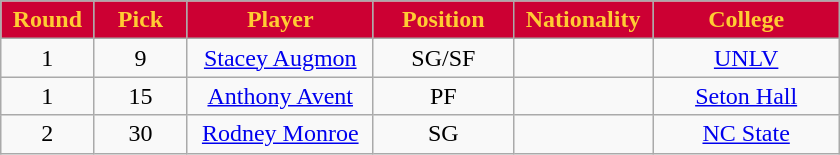<table class="wikitable sortable sortable">
<tr>
<th style="background:#C03; color:#FC3" width="10%">Round</th>
<th style="background:#C03; color:#FC3" width="10%">Pick</th>
<th style="background:#C03; color:#FC3" width="20%">Player</th>
<th style="background:#C03; color:#FC3" width="15%">Position</th>
<th style="background:#C03; color:#FC3" width="15%">Nationality</th>
<th style="background:#C03; color:#FC3" width="20%">College</th>
</tr>
<tr style="text-align: center">
<td>1</td>
<td>9</td>
<td><a href='#'>Stacey Augmon</a></td>
<td>SG/SF</td>
<td></td>
<td><a href='#'>UNLV</a></td>
</tr>
<tr style="text-align: center">
<td>1</td>
<td>15</td>
<td><a href='#'>Anthony Avent</a></td>
<td>PF</td>
<td></td>
<td><a href='#'>Seton Hall</a></td>
</tr>
<tr style="text-align: center">
<td>2</td>
<td>30</td>
<td><a href='#'>Rodney Monroe</a></td>
<td>SG</td>
<td></td>
<td><a href='#'>NC State</a></td>
</tr>
</table>
